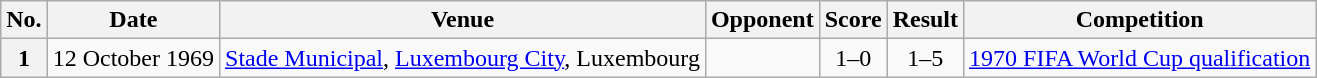<table class="wikitable plainrowheaders">
<tr>
<th scope="col">No.</th>
<th scope="col" data-sort-type="date">Date</th>
<th scope="col">Venue</th>
<th scope="col">Opponent</th>
<th scope="col">Score</th>
<th scope="col">Result</th>
<th scope="col">Competition</th>
</tr>
<tr>
<th scope="row" style="text-align:center">1</th>
<td>12 October 1969</td>
<td><a href='#'>Stade Municipal</a>, <a href='#'>Luxembourg City</a>, Luxembourg</td>
<td></td>
<td style="text-align:center">1–0</td>
<td style="text-align:center">1–5</td>
<td><a href='#'>1970 FIFA World Cup qualification</a></td>
</tr>
</table>
